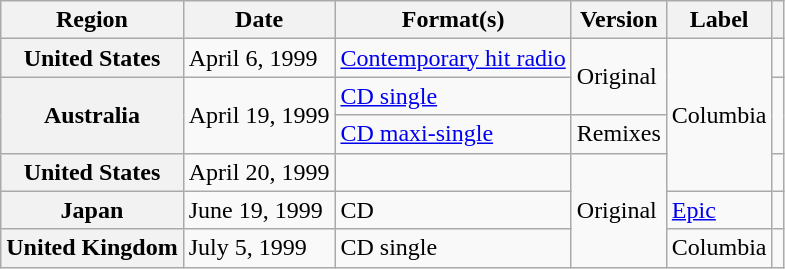<table class="wikitable plainrowheaders" border="1">
<tr>
<th scope="col">Region</th>
<th scope="col">Date</th>
<th scope="col">Format(s)</th>
<th scope="col">Version</th>
<th scope="col">Label</th>
<th scope="col"></th>
</tr>
<tr>
<th scope="row">United States</th>
<td>April 6, 1999</td>
<td><a href='#'>Contemporary hit radio</a></td>
<td rowspan="2">Original</td>
<td rowspan="4">Columbia</td>
<td style="text-align:center;"></td>
</tr>
<tr>
<th scope="row" rowspan="2">Australia</th>
<td rowspan="2">April 19, 1999</td>
<td><a href='#'>CD single</a></td>
<td style="text-align:center;"rowspan="2"></td>
</tr>
<tr>
<td><a href='#'>CD maxi-single</a></td>
<td>Remixes</td>
</tr>
<tr>
<th scope="row">United States</th>
<td>April 20, 1999</td>
<td></td>
<td rowspan="3">Original</td>
<td style="text-align:center;"></td>
</tr>
<tr>
<th scope="row">Japan</th>
<td>June 19, 1999</td>
<td>CD</td>
<td><a href='#'>Epic</a></td>
<td style="text-align:center;"></td>
</tr>
<tr>
<th scope="row">United Kingdom</th>
<td>July 5, 1999</td>
<td>CD single</td>
<td>Columbia</td>
<td style="text-align:center;"></td>
</tr>
</table>
